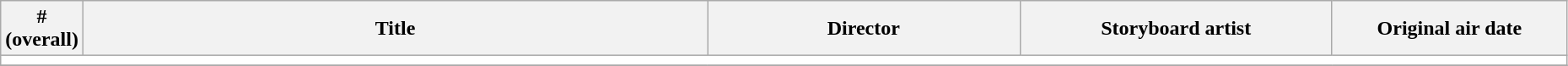<table class="wikitable" style="width:98%;">
<tr>
<th width= 5%>#<br>(overall)</th>
<th width=40%>Title</th>
<th width=20%>Director</th>
<th width=20%>Storyboard artist</th>
<th width=15%>Original air date</th>
</tr>
<tr>
<td colspan="5" style="background:#FFFFFF;"></td>
</tr>
<tr>
</tr>
</table>
